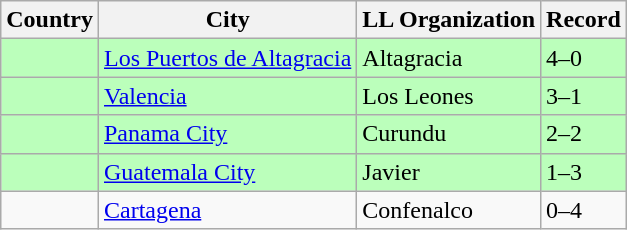<table class="wikitable">
<tr>
<th>Country</th>
<th>City</th>
<th>LL Organization</th>
<th>Record</th>
</tr>
<tr bgcolor=#bbffbb>
<td><strong></strong></td>
<td><a href='#'>Los Puertos de Altagracia</a></td>
<td>Altagracia</td>
<td>4–0</td>
</tr>
<tr bgcolor=#bbffbb>
<td><strong></strong></td>
<td><a href='#'>Valencia</a></td>
<td>Los Leones</td>
<td>3–1</td>
</tr>
<tr bgcolor=#bbffbb>
<td><strong></strong></td>
<td><a href='#'>Panama City</a></td>
<td>Curundu</td>
<td>2–2</td>
</tr>
<tr bgcolor=#bbffbb>
<td><strong></strong></td>
<td><a href='#'>Guatemala City</a></td>
<td>Javier</td>
<td>1–3</td>
</tr>
<tr>
<td><strong></strong></td>
<td><a href='#'>Cartagena</a></td>
<td>Confenalco</td>
<td>0–4</td>
</tr>
</table>
